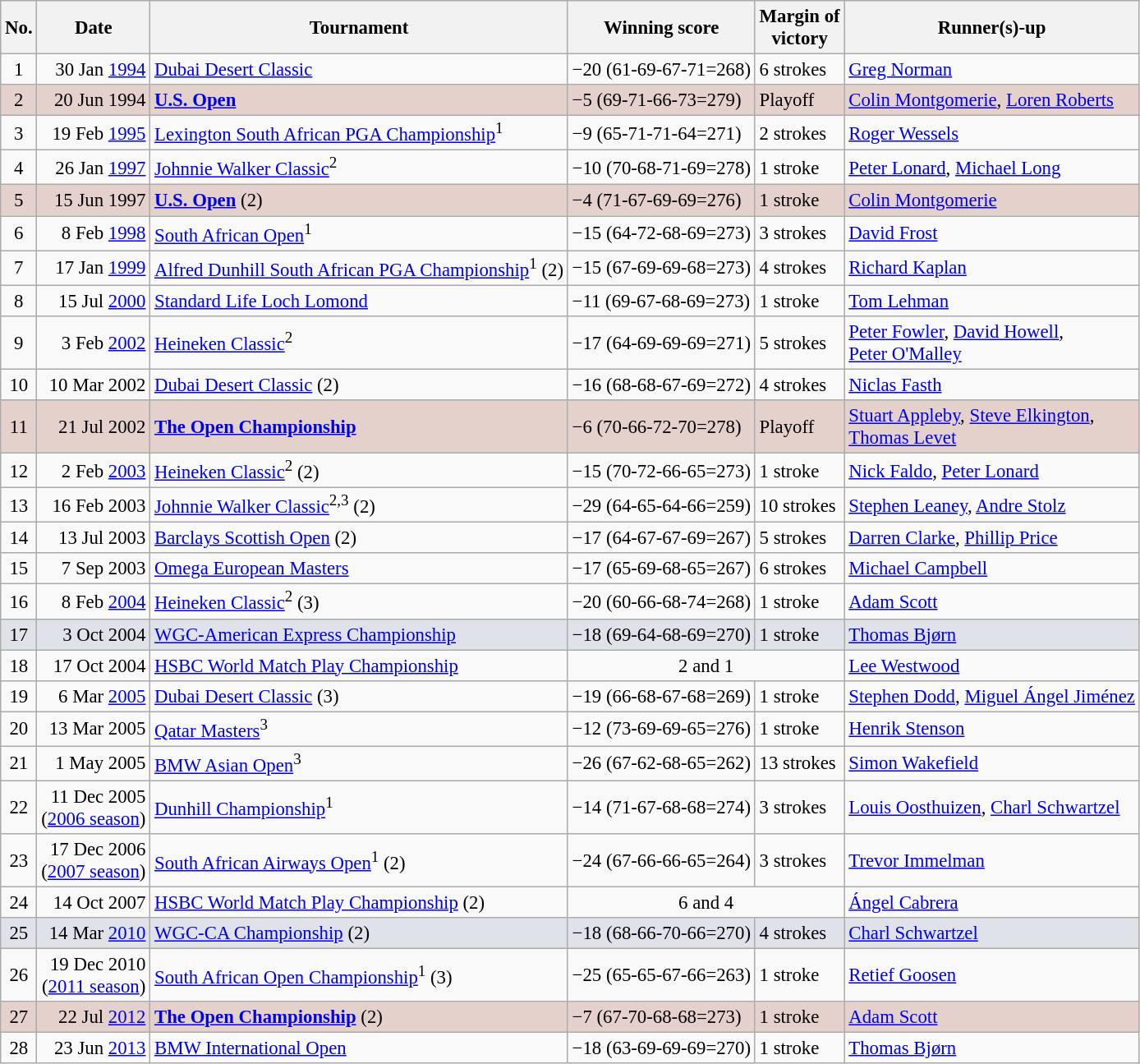<table class="wikitable" style="font-size:95%;">
<tr>
<th>No.</th>
<th>Date</th>
<th>Tournament</th>
<th>Winning score</th>
<th>Margin of<br>victory</th>
<th>Runner(s)-up</th>
</tr>
<tr>
<td align=center>1</td>
<td align=right>30 Jan <a href='#'>1994</a></td>
<td><a href='#'>Dubai Desert Classic</a></td>
<td>−20 (61-69-67-71=268)</td>
<td>6 strokes</td>
<td> <a href='#'>Greg Norman</a></td>
</tr>
<tr style="background:#e5d1cb;">
<td align=center>2</td>
<td align=right>20 Jun 1994</td>
<td><strong><a href='#'>U.S. Open</a></strong></td>
<td>−5 (69-71-66-73=279)</td>
<td>Playoff</td>
<td> <a href='#'>Colin Montgomerie</a>,  <a href='#'>Loren Roberts</a></td>
</tr>
<tr>
<td align=center>3</td>
<td align=right>19 Feb <a href='#'>1995</a></td>
<td><a href='#'>Lexington South African PGA Championship</a><sup>1</sup></td>
<td>−9 (65-71-71-64=271)</td>
<td>2 strokes</td>
<td> <a href='#'>Roger Wessels</a></td>
</tr>
<tr>
<td align=center>4</td>
<td align=right>26 Jan <a href='#'>1997</a></td>
<td><a href='#'>Johnnie Walker Classic</a><sup>2</sup></td>
<td>−10 (70-68-71-69=278)</td>
<td>1 stroke</td>
<td> <a href='#'>Peter Lonard</a>,  <a href='#'>Michael Long</a></td>
</tr>
<tr style="background:#e5d1cb;">
<td align=center>5</td>
<td align=right>15 Jun 1997</td>
<td><strong><a href='#'>U.S. Open</a></strong> (2)</td>
<td>−4 (71-67-69-69=276)</td>
<td>1 stroke</td>
<td> <a href='#'>Colin Montgomerie</a></td>
</tr>
<tr>
<td align=center>6</td>
<td align=right>8 Feb <a href='#'>1998</a></td>
<td><a href='#'>South African Open</a><sup>1</sup></td>
<td>−15 (64-72-68-69=273)</td>
<td>3 strokes</td>
<td> <a href='#'>David Frost</a></td>
</tr>
<tr>
<td align=center>7</td>
<td align=right>17 Jan <a href='#'>1999</a></td>
<td><a href='#'>Alfred Dunhill South African PGA Championship</a><sup>1</sup> (2)</td>
<td>−15 (67-69-69-68=273)</td>
<td>4 strokes</td>
<td> <a href='#'>Richard Kaplan</a></td>
</tr>
<tr>
<td align=center>8</td>
<td align=right>15 Jul <a href='#'>2000</a></td>
<td><a href='#'>Standard Life Loch Lomond</a></td>
<td>−11 (69-67-68-69=273)</td>
<td>1 stroke</td>
<td> <a href='#'>Tom Lehman</a></td>
</tr>
<tr>
<td align=center>9</td>
<td align=right>3 Feb <a href='#'>2002</a></td>
<td><a href='#'>Heineken Classic</a><sup>2</sup></td>
<td>−17 (64-69-69-69=271)</td>
<td>5 strokes</td>
<td> <a href='#'>Peter Fowler</a>,  <a href='#'>David Howell</a>,<br> <a href='#'>Peter O'Malley</a></td>
</tr>
<tr>
<td align=center>10</td>
<td align=right>10 Mar 2002</td>
<td><a href='#'>Dubai Desert Classic</a> (2)</td>
<td>−16 (68-68-67-69=272)</td>
<td>4 strokes</td>
<td> <a href='#'>Niclas Fasth</a></td>
</tr>
<tr style="background:#e5d1cb;">
<td align=center>11</td>
<td align=right>21 Jul 2002</td>
<td><strong><a href='#'>The Open Championship</a></strong></td>
<td>−6 (70-66-72-70=278)</td>
<td>Playoff</td>
<td> <a href='#'>Stuart Appleby</a>,  <a href='#'>Steve Elkington</a>,<br> <a href='#'>Thomas Levet</a></td>
</tr>
<tr>
<td align=center>12</td>
<td align=right>2 Feb <a href='#'>2003</a></td>
<td><a href='#'>Heineken Classic</a><sup>2</sup> (2)</td>
<td>−15 (70-72-66-65=273)</td>
<td>1 stroke</td>
<td> <a href='#'>Nick Faldo</a>,  <a href='#'>Peter Lonard</a></td>
</tr>
<tr>
<td align=center>13</td>
<td align=right>16 Feb 2003</td>
<td><a href='#'>Johnnie Walker Classic</a><sup>2,3</sup> (2)</td>
<td>−29 (64-65-64-66=259)</td>
<td>10 strokes</td>
<td> <a href='#'>Stephen Leaney</a>,  <a href='#'>Andre Stolz</a></td>
</tr>
<tr>
<td align=center>14</td>
<td align=right>13 Jul 2003</td>
<td><a href='#'>Barclays Scottish Open</a> (2)</td>
<td>−17 (64-67-67-69=267)</td>
<td>5 strokes</td>
<td> <a href='#'>Darren Clarke</a>,  <a href='#'>Phillip Price</a></td>
</tr>
<tr>
<td align=center>15</td>
<td align=right>7 Sep 2003</td>
<td><a href='#'>Omega European Masters</a></td>
<td>−17 (65-69-68-65=267)</td>
<td>6 strokes</td>
<td> <a href='#'>Michael Campbell</a></td>
</tr>
<tr>
<td align=center>16</td>
<td align=right>8 Feb <a href='#'>2004</a></td>
<td><a href='#'>Heineken Classic</a><sup>2</sup> (3)</td>
<td>−20 (60-66-68-74=268)</td>
<td>1 stroke</td>
<td> <a href='#'>Adam Scott</a></td>
</tr>
<tr style="background:#dfe2e9;">
<td align=center>17</td>
<td align=right>3 Oct 2004</td>
<td><a href='#'>WGC-American Express Championship</a></td>
<td>−18 (69-64-68-69=270)</td>
<td>1 stroke</td>
<td> <a href='#'>Thomas Bjørn</a></td>
</tr>
<tr>
<td align=center>18</td>
<td align=right>17 Oct 2004</td>
<td><a href='#'>HSBC World Match Play Championship</a></td>
<td colspan="2" style="text-align:center;">2 and 1</td>
<td> <a href='#'>Lee Westwood</a></td>
</tr>
<tr>
<td align=center>19</td>
<td align=right>6 Mar <a href='#'>2005</a></td>
<td><a href='#'>Dubai Desert Classic</a> (3)</td>
<td>−19 (66-68-67-68=269)</td>
<td>1 stroke</td>
<td> <a href='#'>Stephen Dodd</a>,  <a href='#'>Miguel Ángel Jiménez</a></td>
</tr>
<tr>
<td align=center>20</td>
<td align=right>13 Mar 2005</td>
<td><a href='#'>Qatar Masters</a><sup>3</sup></td>
<td>−12 (73-69-69-65=276)</td>
<td>1 stroke</td>
<td> <a href='#'>Henrik Stenson</a></td>
</tr>
<tr>
<td align=center>21</td>
<td align=right>1 May 2005</td>
<td><a href='#'>BMW Asian Open</a><sup>3</sup></td>
<td>−26 (67-62-68-65=262)</td>
<td>13 strokes</td>
<td> <a href='#'>Simon Wakefield</a></td>
</tr>
<tr>
<td align=center>22</td>
<td align=right>11 Dec 2005<br>(<a href='#'>2006 season</a>)</td>
<td><a href='#'>Dunhill Championship</a><sup>1</sup></td>
<td>−14 (71-67-68-68=274)</td>
<td>3 strokes</td>
<td> <a href='#'>Louis Oosthuizen</a>,  <a href='#'>Charl Schwartzel</a></td>
</tr>
<tr>
<td align=center>23</td>
<td align=right>17 Dec 2006<br>(<a href='#'>2007 season</a>)</td>
<td><a href='#'>South African Airways Open</a><sup>1</sup> (2)</td>
<td>−24 (67-66-66-65=264)</td>
<td>3 strokes</td>
<td> <a href='#'>Trevor Immelman</a></td>
</tr>
<tr>
<td align=center>24</td>
<td align=right>14 Oct 2007</td>
<td><a href='#'>HSBC World Match Play Championship</a> (2)</td>
<td colspan="2" style="text-align:center;">6 and 4</td>
<td> <a href='#'>Ángel Cabrera</a></td>
</tr>
<tr style="background:#dfe2e9;">
<td align=center>25</td>
<td align=right>14 Mar <a href='#'>2010</a></td>
<td><a href='#'>WGC-CA Championship</a> (2)</td>
<td>−18 (68-66-70-66=270)</td>
<td>4 strokes</td>
<td> <a href='#'>Charl Schwartzel</a></td>
</tr>
<tr>
<td align=center>26</td>
<td align=right>19 Dec 2010<br>(<a href='#'>2011 season</a>)</td>
<td><a href='#'>South African Open Championship</a><sup>1</sup> (3)</td>
<td>−25 (65-65-67-66=263)</td>
<td>1 stroke</td>
<td> <a href='#'>Retief Goosen</a></td>
</tr>
<tr style="background:#e5d1cb;">
<td align=center>27</td>
<td align=right>22 Jul <a href='#'>2012</a></td>
<td><strong><a href='#'>The Open Championship</a></strong> (2)</td>
<td>−7 (67-70-68-68=273)</td>
<td>1 stroke</td>
<td> <a href='#'>Adam Scott</a></td>
</tr>
<tr>
<td align=center>28</td>
<td align=right>23 Jun <a href='#'>2013</a></td>
<td><a href='#'>BMW International Open</a></td>
<td>−18 (63-69-69-69=270)</td>
<td>1 stroke</td>
<td> <a href='#'>Thomas Bjørn</a></td>
</tr>
</table>
